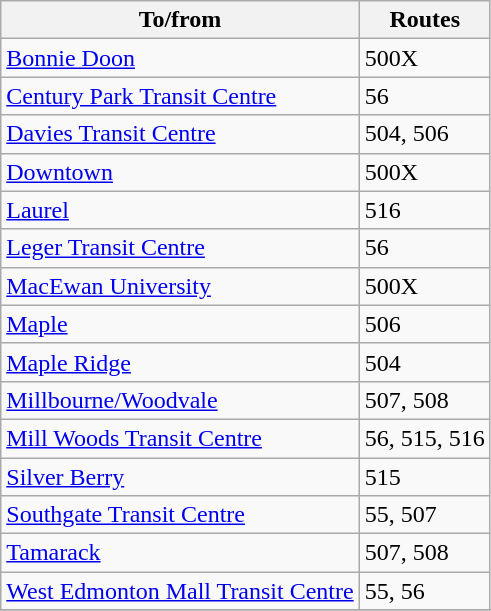<table class="wikitable mw-collapsible mw-collapsed" style="font-size: 100%" width=align=>
<tr>
<th>To/from</th>
<th>Routes</th>
</tr>
<tr>
<td><a href='#'>Bonnie Doon</a></td>
<td>500X</td>
</tr>
<tr>
<td><a href='#'>Century Park Transit Centre</a></td>
<td>56</td>
</tr>
<tr>
<td><a href='#'>Davies Transit Centre</a></td>
<td>504, 506</td>
</tr>
<tr>
<td><a href='#'>Downtown</a></td>
<td>500X</td>
</tr>
<tr>
<td><a href='#'>Laurel</a></td>
<td>516</td>
</tr>
<tr>
<td><a href='#'>Leger Transit Centre</a></td>
<td>56</td>
</tr>
<tr>
<td><a href='#'>MacEwan University</a></td>
<td>500X</td>
</tr>
<tr>
<td><a href='#'>Maple</a></td>
<td>506</td>
</tr>
<tr>
<td><a href='#'>Maple Ridge</a></td>
<td>504</td>
</tr>
<tr>
<td><a href='#'>Millbourne/Woodvale</a></td>
<td>507, 508</td>
</tr>
<tr>
<td><a href='#'>Mill Woods Transit Centre</a></td>
<td>56, 515, 516</td>
</tr>
<tr>
<td><a href='#'>Silver Berry</a></td>
<td>515</td>
</tr>
<tr>
<td><a href='#'>Southgate Transit Centre</a></td>
<td>55, 507</td>
</tr>
<tr>
<td><a href='#'>Tamarack</a></td>
<td>507, 508</td>
</tr>
<tr>
<td><a href='#'>West Edmonton Mall Transit Centre</a></td>
<td>55, 56</td>
</tr>
<tr>
</tr>
</table>
